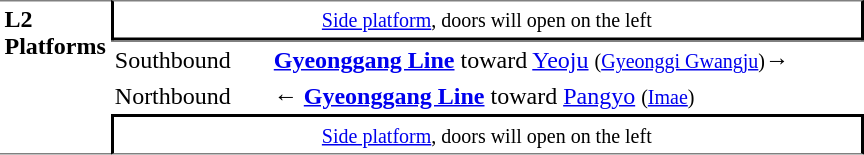<table table border=0 cellspacing=0 cellpadding=3>
<tr>
<td style="border-top:solid 1px gray;border-bottom:solid 1px gray;" width=50 rowspan=10 valign=top><strong>L2<br>Platforms</strong></td>
<td style="border-top:solid 1px gray;border-right:solid 2px black;border-left:solid 2px black;border-bottom:solid 2px black;text-align:center;" colspan=2><small><a href='#'>Side platform</a>, doors will open on the left</small></td>
</tr>
<tr>
<td style="border-bottom:solid 0px gray;border-top:solid 1px gray;" width=100>Southbound</td>
<td style="border-bottom:solid 0px gray;border-top:solid 1px gray;" width=390> <a href='#'><span><strong>Gyeonggang Line</strong></span></a> toward <a href='#'>Yeoju</a> <small>(<a href='#'>Gyeonggi Gwangju</a>)</small>→</td>
</tr>
<tr>
<td>Northbound</td>
<td>← <a href='#'><span><strong>Gyeonggang Line</strong></span></a> toward <a href='#'>Pangyo</a> <small>(<a href='#'>Imae</a>)</small></td>
</tr>
<tr>
<td style="border-top:solid 2px black;border-right:solid 2px black;border-left:solid 2px black;border-bottom:solid 1px gray;text-align:center;" colspan=2><small><a href='#'>Side platform</a>, doors will open on the left</small></td>
</tr>
</table>
